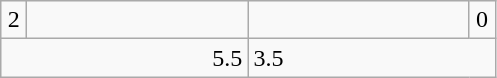<table class="wikitable">
<tr>
<td align=center width=10>2</td>
<td align=center width=140></td>
<td align=center width=140></td>
<td align=center width=10>0</td>
</tr>
<tr>
<td colspan=2 align=right>5.5</td>
<td colspan=2>3.5</td>
</tr>
</table>
